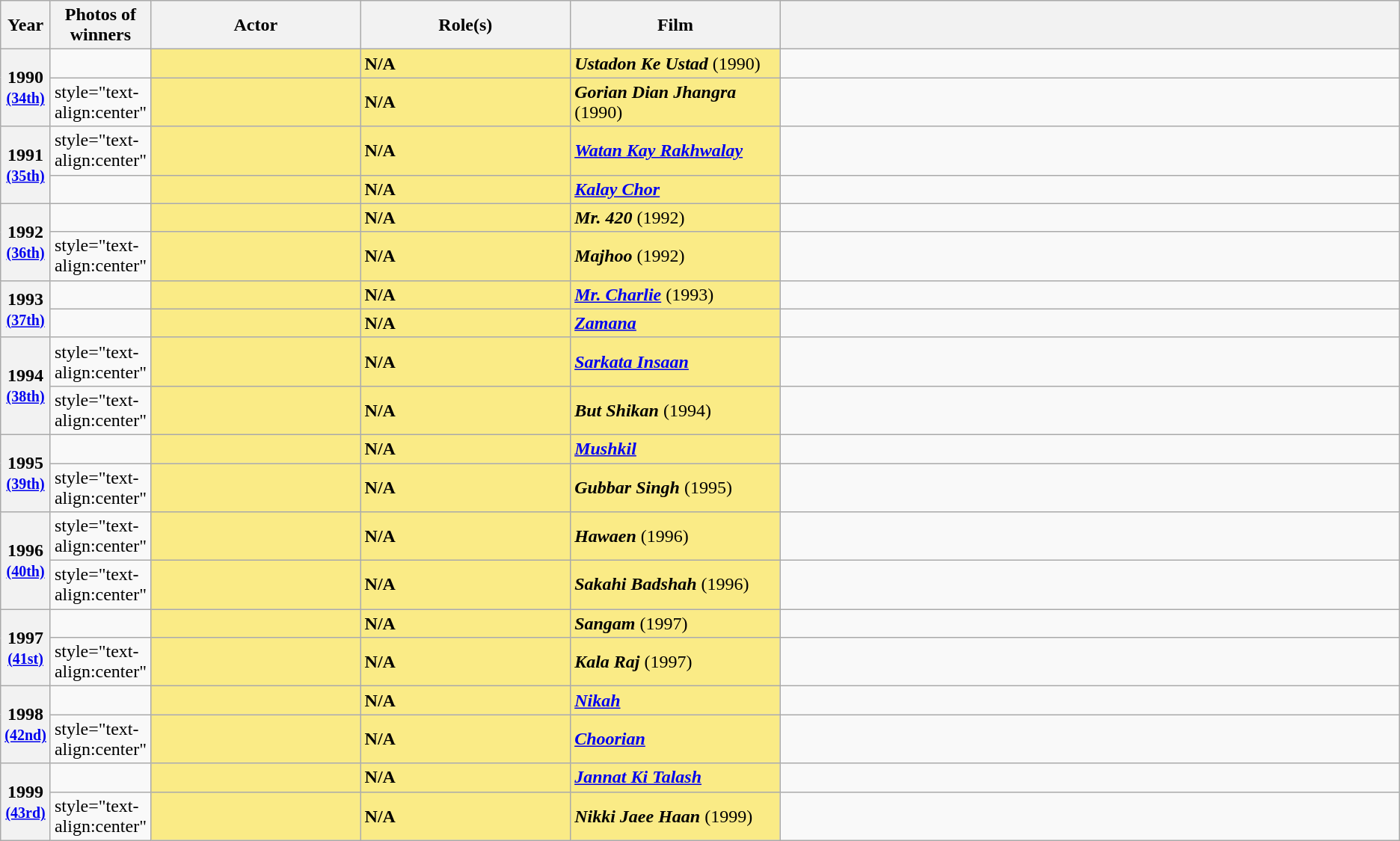<table class="wikitable sortable" style="text-align:left;">
<tr>
<th scope="col" style="width:3%; text-align:center;">Year</th>
<th scope="col" style="width:3%;text-align:center;">Photos of winners</th>
<th scope="col" style="width:15%;text-align:center;">Actor</th>
<th scope="col" style="width:15%;text-align:center;">Role(s)</th>
<th scope="col" style="width:15%;text-align:center;">Film</th>
<th scope="col" class="unsortable"></th>
</tr>
<tr>
<th scope="row" rowspan=2 style="text-align:center">1990 <br><small><a href='#'>(34th)</a> </small></th>
<td style="text-align:center"></td>
<td style="background:#FAEB86;"><strong></strong> </td>
<td style="background:#FAEB86;"><strong>N/A</strong></td>
<td style="background:#FAEB86;"><strong><em>Ustadon Ke Ustad</em></strong> (1990)</td>
<td></td>
</tr>
<tr>
<td>style="text-align:center" </td>
<td style="background:#FAEB86;"><strong></strong> </td>
<td style="background:#FAEB86;"><strong>N/A</strong></td>
<td style="background:#FAEB86;"><strong><em>Gorian Dian Jhangra</em></strong> (1990)</td>
<td></td>
</tr>
<tr>
<th scope="row" rowspan=2 style="text-align:center">1991 <br><small><a href='#'>(35th)</a> </small></th>
<td>style="text-align:center" </td>
<td style="background:#FAEB86;"><strong></strong> </td>
<td style="background:#FAEB86;"><strong>N/A</strong></td>
<td style="background:#FAEB86;"><strong><em><a href='#'>Watan Kay Rakhwalay</a></em></strong></td>
<td></td>
</tr>
<tr>
<td style="text-align:center"></td>
<td style="background:#FAEB86;"><strong></strong> </td>
<td style="background:#FAEB86;"><strong>N/A</strong></td>
<td style="background:#FAEB86;"><strong><em><a href='#'>Kalay Chor</a></em></strong></td>
<td></td>
</tr>
<tr>
<th scope="row" rowspan=2 style="text-align:center">1992 <br><small><a href='#'>(36th)</a> </small></th>
<td style="text-align:center"></td>
<td style="background:#FAEB86;"><strong></strong> </td>
<td style="background:#FAEB86;"><strong>N/A</strong></td>
<td style="background:#FAEB86;"><strong><em>Mr. 420</em></strong> (1992)</td>
<td></td>
</tr>
<tr>
<td>style="text-align:center" </td>
<td style="background:#FAEB86;"><strong></strong> </td>
<td style="background:#FAEB86;"><strong>N/A</strong></td>
<td style="background:#FAEB86;"><strong><em>Majhoo</em></strong> (1992)</td>
<td></td>
</tr>
<tr>
<th scope="row" rowspan=2 style="text-align:center">1993 <br><small><a href='#'>(37th)</a> </small></th>
<td style="text-align:center"></td>
<td style="background:#FAEB86;"><strong></strong> </td>
<td style="background:#FAEB86;"><strong>N/A</strong></td>
<td style="background:#FAEB86;"><strong><em><a href='#'>Mr. Charlie</a></em></strong> (1993)</td>
<td></td>
</tr>
<tr>
<td style="text-align:center"></td>
<td style="background:#FAEB86;"><strong></strong> </td>
<td style="background:#FAEB86;"><strong>N/A</strong></td>
<td style="background:#FAEB86;"><strong><em><a href='#'>Zamana</a></em></strong></td>
<td></td>
</tr>
<tr>
<th scope="row" rowspan=2 style="text-align:center">1994 <br><small><a href='#'>(38th)</a> </small></th>
<td>style="text-align:center" </td>
<td style="background:#FAEB86;"><strong></strong> </td>
<td style="background:#FAEB86;"><strong>N/A</strong></td>
<td style="background:#FAEB86;"><strong><em><a href='#'>Sarkata Insaan</a></em></strong></td>
<td></td>
</tr>
<tr>
<td>style="text-align:center" </td>
<td style="background:#FAEB86;"><strong></strong> </td>
<td style="background:#FAEB86;"><strong>N/A</strong></td>
<td style="background:#FAEB86;"><strong><em>But Shikan</em></strong> (1994)</td>
<td></td>
</tr>
<tr>
<th scope="row" rowspan=2 style="text-align:center">1995 <br><small><a href='#'>(39th)</a> </small></th>
<td style="text-align:center"></td>
<td style="background:#FAEB86;"><strong></strong> </td>
<td style="background:#FAEB86;"><strong>N/A</strong></td>
<td style="background:#FAEB86;"><strong><em><a href='#'>Mushkil</a></em></strong></td>
<td></td>
</tr>
<tr>
<td>style="text-align:center" </td>
<td style="background:#FAEB86;"><strong></strong> </td>
<td style="background:#FAEB86;"><strong>N/A</strong></td>
<td style="background:#FAEB86;"><strong><em>Gubbar Singh</em></strong> (1995)</td>
<td></td>
</tr>
<tr>
<th scope="row" rowspan=2 style="text-align:center">1996 <br><small><a href='#'>(40th)</a> </small></th>
<td>style="text-align:center" </td>
<td style="background:#FAEB86;"><strong></strong> </td>
<td style="background:#FAEB86;"><strong>N/A</strong></td>
<td style="background:#FAEB86;"><strong><em>Hawaen</em></strong> (1996)</td>
<td></td>
</tr>
<tr>
<td>style="text-align:center" </td>
<td style="background:#FAEB86;"><strong></strong> </td>
<td style="background:#FAEB86;"><strong>N/A</strong></td>
<td style="background:#FAEB86;"><strong><em>Sakahi Badshah</em></strong> (1996)</td>
<td></td>
</tr>
<tr>
<th scope="row" rowspan=2 style="text-align:center">1997 <br><small><a href='#'>(41st)</a> </small></th>
<td style="text-align:center"></td>
<td style="background:#FAEB86;"><strong></strong> </td>
<td style="background:#FAEB86;"><strong>N/A</strong></td>
<td style="background:#FAEB86;"><strong><em>Sangam</em></strong> (1997)</td>
<td></td>
</tr>
<tr>
<td>style="text-align:center" </td>
<td style="background:#FAEB86;"><strong></strong> </td>
<td style="background:#FAEB86;"><strong>N/A</strong></td>
<td style="background:#FAEB86;"><strong><em>Kala Raj</em></strong> (1997)</td>
<td></td>
</tr>
<tr>
<th scope="row" rowspan=2 style="text-align:center">1998 <br><small><a href='#'>(42nd)</a> </small></th>
<td style="text-align:center"></td>
<td style="background:#FAEB86;"><strong></strong> </td>
<td style="background:#FAEB86;"><strong>N/A</strong></td>
<td style="background:#FAEB86;"><strong><em><a href='#'>Nikah</a></em></strong></td>
<td></td>
</tr>
<tr>
<td>style="text-align:center" </td>
<td style="background:#FAEB86;"><strong></strong> </td>
<td style="background:#FAEB86;"><strong>N/A</strong></td>
<td style="background:#FAEB86;"><strong><em><a href='#'>Choorian</a></em></strong></td>
<td></td>
</tr>
<tr>
<th scope="row" rowspan=2 style="text-align:center">1999 <br><small><a href='#'>(43rd)</a> </small></th>
<td style="text-align:center"></td>
<td style="background:#FAEB86;"><strong></strong> </td>
<td style="background:#FAEB86;"><strong>N/A</strong></td>
<td style="background:#FAEB86;"><strong><em><a href='#'>Jannat Ki Talash</a></em></strong></td>
<td></td>
</tr>
<tr>
<td>style="text-align:center" </td>
<td style="background:#FAEB86;"><strong></strong> </td>
<td style="background:#FAEB86;"><strong>N/A</strong></td>
<td style="background:#FAEB86;"><strong><em>Nikki Jaee Haan</em></strong> (1999)</td>
<td></td>
</tr>
</table>
